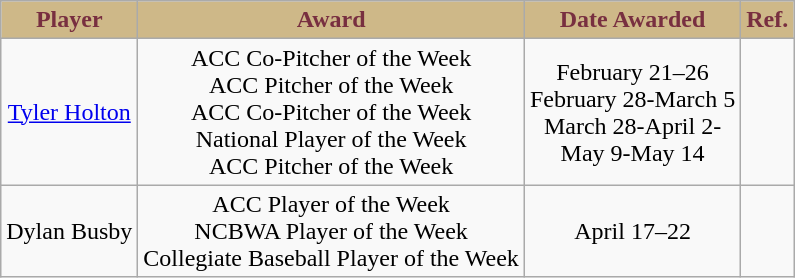<table class="wikitable sortable sortable" style="text-align: center">
<tr align=center>
<th style="background: #CEB888; color: #782F40">Player</th>
<th style="background: #CEB888; color: #782F40">Award</th>
<th style="background: #CEB888; color: #782F40">Date Awarded</th>
<th style="background: #CEB888; color: #782F40" class="unsortable">Ref.</th>
</tr>
<tr>
<td><a href='#'>Tyler Holton</a></td>
<td>ACC Co-Pitcher of the Week<br>ACC Pitcher of the Week<br>ACC Co-Pitcher of the Week<br>National Player of the Week<br>ACC Pitcher of the Week</td>
<td>February 21–26<br>February 28-March 5<br>March 28-April 2-<br>May 9-May 14</td>
<td></td>
</tr>
<tr>
<td>Dylan Busby</td>
<td>ACC Player of the Week<br>NCBWA Player of the Week<br>Collegiate Baseball Player of the Week</td>
<td>April 17–22</td>
<td></td>
</tr>
</table>
